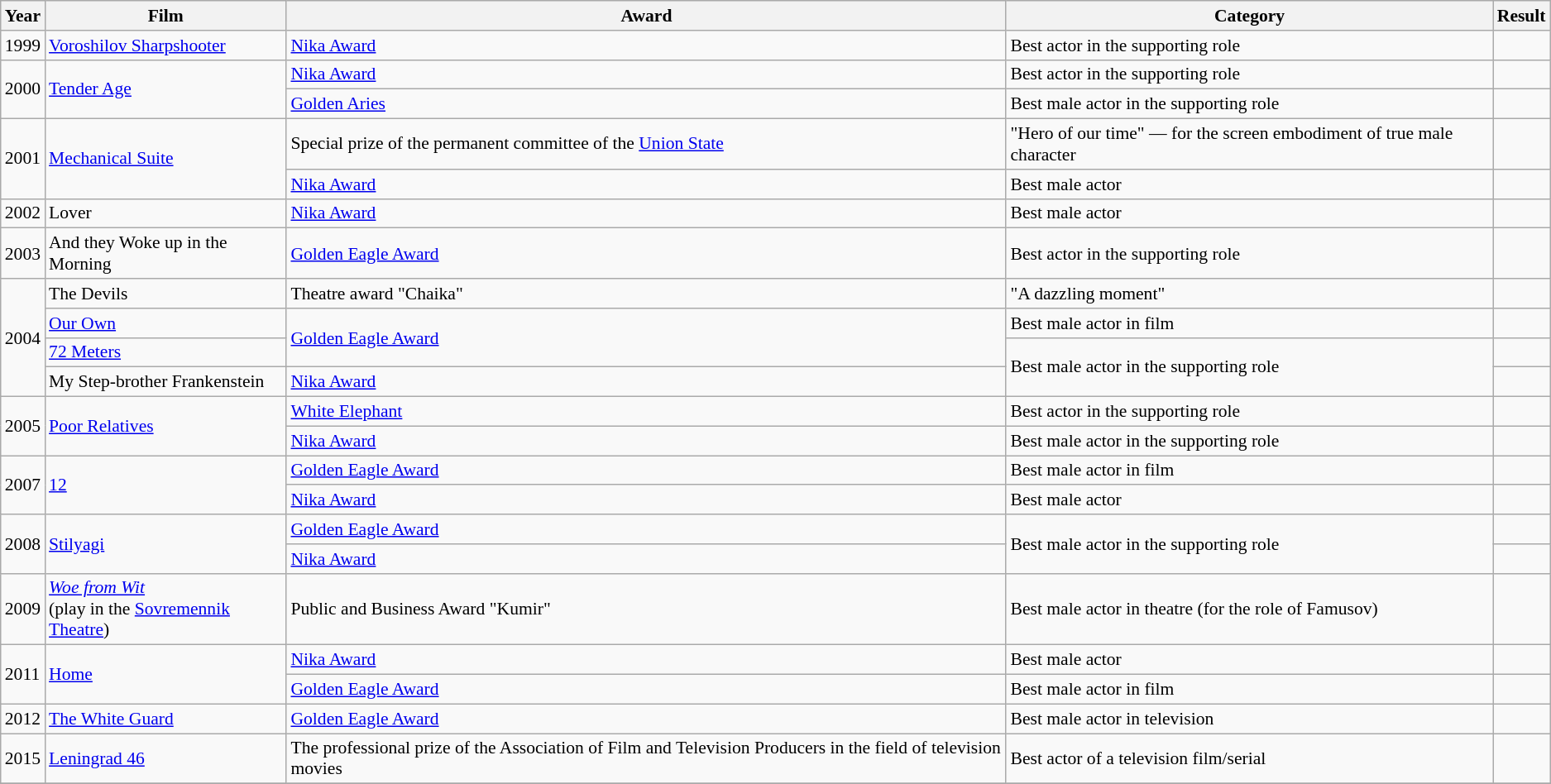<table class="wikitable" style="font-size:90%;">
<tr>
<th>Year</th>
<th>Film</th>
<th>Award</th>
<th>Category</th>
<th>Result</th>
</tr>
<tr>
<td>1999</td>
<td><a href='#'>Voroshilov Sharpshooter</a></td>
<td><a href='#'>Nika Award</a></td>
<td>Best actor in the supporting role</td>
<td></td>
</tr>
<tr>
<td rowspan=2>2000</td>
<td rowspan=2><a href='#'>Tender Age</a></td>
<td><a href='#'>Nika Award</a></td>
<td>Best actor in the supporting role</td>
<td></td>
</tr>
<tr>
<td><a href='#'>Golden Aries</a></td>
<td>Best male actor in the supporting role</td>
<td></td>
</tr>
<tr>
<td rowspan=2>2001</td>
<td rowspan=2><a href='#'>Mechanical Suite</a></td>
<td>Special prize of the permanent committee of the <a href='#'>Union State</a></td>
<td>"Hero of our time" — for the screen embodiment of true male character</td>
<td></td>
</tr>
<tr>
<td><a href='#'>Nika Award</a></td>
<td>Best male actor</td>
<td></td>
</tr>
<tr>
<td>2002</td>
<td>Lover</td>
<td><a href='#'>Nika Award</a></td>
<td>Best male actor</td>
<td></td>
</tr>
<tr>
<td>2003</td>
<td>And they Woke up in the Morning</td>
<td><a href='#'>Golden Eagle Award</a></td>
<td>Best actor in the supporting role</td>
<td></td>
</tr>
<tr>
<td rowspan=4>2004</td>
<td>The Devils</td>
<td>Theatre award "Chaika"</td>
<td>"A dazzling moment"</td>
<td></td>
</tr>
<tr>
<td><a href='#'>Our Own</a></td>
<td rowspan=2><a href='#'>Golden Eagle Award</a></td>
<td>Best male actor in film</td>
<td></td>
</tr>
<tr>
<td><a href='#'>72 Meters</a></td>
<td rowspan=2>Best male actor in the supporting role</td>
<td></td>
</tr>
<tr>
<td>My Step-brother Frankenstein</td>
<td><a href='#'>Nika Award</a></td>
<td></td>
</tr>
<tr>
<td rowspan=2>2005</td>
<td rowspan=2><a href='#'>Poor Relatives</a></td>
<td><a href='#'>White Elephant</a></td>
<td>Best actor in the supporting role</td>
<td></td>
</tr>
<tr>
<td><a href='#'>Nika Award</a></td>
<td>Best male actor in the supporting role</td>
<td></td>
</tr>
<tr>
<td rowspan=2>2007</td>
<td rowspan=2><a href='#'>12</a></td>
<td><a href='#'>Golden Eagle Award</a></td>
<td>Best male actor in film</td>
<td></td>
</tr>
<tr>
<td><a href='#'>Nika Award</a></td>
<td>Best male actor</td>
<td></td>
</tr>
<tr>
<td rowspan=2>2008</td>
<td rowspan=2><a href='#'>Stilyagi</a></td>
<td><a href='#'>Golden Eagle Award</a></td>
<td rowspan=2>Best male actor in the supporting role</td>
<td></td>
</tr>
<tr>
<td><a href='#'>Nika Award</a></td>
<td></td>
</tr>
<tr>
<td>2009</td>
<td><em><a href='#'>Woe from Wit</a></em><br>(play in the <a href='#'>Sovremennik Theatre</a>)</td>
<td>Public and Business Award "Kumir"</td>
<td>Best male actor in theatre (for the role of Famusov)</td>
<td></td>
</tr>
<tr>
<td rowspan=2>2011</td>
<td rowspan=2><a href='#'>Home</a></td>
<td><a href='#'>Nika Award</a></td>
<td>Best male actor</td>
<td></td>
</tr>
<tr>
<td><a href='#'>Golden Eagle Award</a></td>
<td>Best male actor in film</td>
<td></td>
</tr>
<tr>
<td>2012</td>
<td><a href='#'>The White Guard</a></td>
<td><a href='#'>Golden Eagle Award</a></td>
<td>Best male actor in television</td>
<td></td>
</tr>
<tr>
<td>2015</td>
<td><a href='#'>Leningrad 46</a></td>
<td>The professional prize of the Association of Film and Television Producers in the field of television movies</td>
<td>Best actor of a television film/serial</td>
<td></td>
</tr>
<tr>
</tr>
</table>
